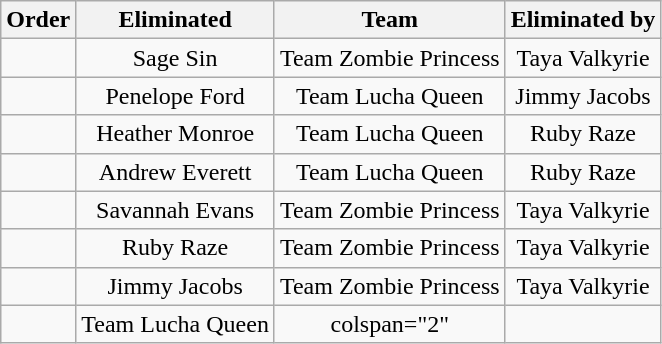<table class="wikitable sortable" style="text-align:center;">
<tr>
<th>Order</th>
<th>Eliminated</th>
<th>Team</th>
<th>Eliminated by</th>
</tr>
<tr>
<td></td>
<td>Sage Sin</td>
<td>Team Zombie Princess</td>
<td>Taya Valkyrie</td>
</tr>
<tr>
<td></td>
<td>Penelope Ford</td>
<td>Team Lucha Queen</td>
<td>Jimmy Jacobs</td>
</tr>
<tr>
<td></td>
<td>Heather Monroe</td>
<td>Team Lucha Queen</td>
<td>Ruby Raze</td>
</tr>
<tr>
<td></td>
<td>Andrew Everett</td>
<td>Team Lucha Queen</td>
<td>Ruby Raze</td>
</tr>
<tr>
<td></td>
<td>Savannah Evans</td>
<td>Team Zombie Princess</td>
<td>Taya Valkyrie</td>
</tr>
<tr>
<td></td>
<td>Ruby Raze</td>
<td>Team Zombie Princess</td>
<td>Taya Valkyrie</td>
</tr>
<tr>
<td></td>
<td>Jimmy Jacobs</td>
<td>Team Zombie Princess</td>
<td>Taya Valkyrie</td>
</tr>
<tr>
<td></td>
<td>Team Lucha Queen</td>
<td>colspan="2" </td>
</tr>
</table>
